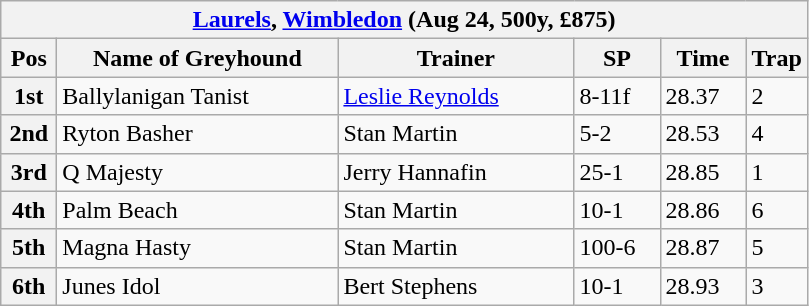<table class="wikitable">
<tr>
<th colspan="6"><a href='#'>Laurels</a>, <a href='#'>Wimbledon</a> (Aug 24, 500y, £875)</th>
</tr>
<tr>
<th width=30>Pos</th>
<th width=180>Name of Greyhound</th>
<th width=150>Trainer</th>
<th width=50>SP</th>
<th width=50>Time</th>
<th width=30>Trap</th>
</tr>
<tr>
<th>1st</th>
<td>Ballylanigan Tanist</td>
<td><a href='#'>Leslie Reynolds</a></td>
<td>8-11f</td>
<td>28.37</td>
<td>2</td>
</tr>
<tr>
<th>2nd</th>
<td>Ryton Basher</td>
<td>Stan Martin</td>
<td>5-2</td>
<td>28.53</td>
<td>4</td>
</tr>
<tr>
<th>3rd</th>
<td>Q Majesty</td>
<td>Jerry Hannafin</td>
<td>25-1</td>
<td>28.85</td>
<td>1</td>
</tr>
<tr>
<th>4th</th>
<td>Palm Beach</td>
<td>Stan Martin</td>
<td>10-1</td>
<td>28.86</td>
<td>6</td>
</tr>
<tr>
<th>5th</th>
<td>Magna Hasty</td>
<td>Stan Martin</td>
<td>100-6</td>
<td>28.87</td>
<td>5</td>
</tr>
<tr>
<th>6th</th>
<td>Junes Idol</td>
<td>Bert Stephens</td>
<td>10-1</td>
<td>28.93</td>
<td>3</td>
</tr>
</table>
